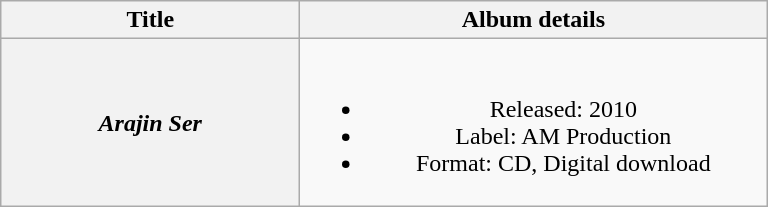<table class="wikitable plainrowheaders" style="text-align:center;">
<tr>
<th scope="col" style="width:12em;">Title</th>
<th scope="col" style="width:19em;">Album details</th>
</tr>
<tr>
<th scope="row"><em>Arajin Ser</em></th>
<td><br><ul><li>Released: 2010</li><li>Label: AM Production</li><li>Format: CD, Digital download</li></ul></td>
</tr>
</table>
